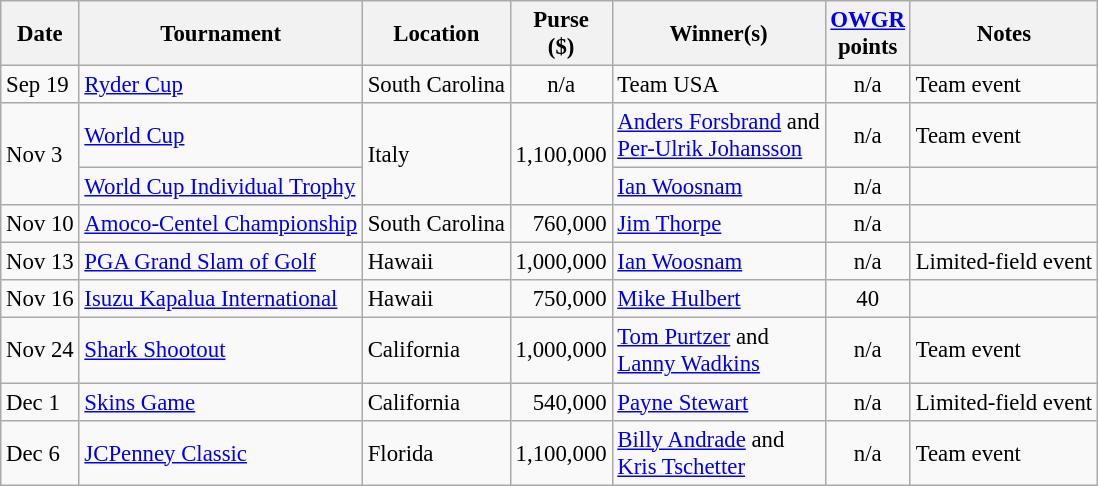<table class="wikitable" style="font-size:95%">
<tr>
<th>Date</th>
<th>Tournament</th>
<th>Location</th>
<th>Purse<br>($)</th>
<th>Winner(s)</th>
<th><a href='#'>OWGR</a><br>points</th>
<th>Notes</th>
</tr>
<tr>
<td>Sep 19</td>
<td><a href='#'>Ryder Cup</a></td>
<td>South Carolina</td>
<td align=center>n/a</td>
<td> Team USA</td>
<td align=center>n/a</td>
<td>Team event</td>
</tr>
<tr>
<td rowspan=2>Nov 3</td>
<td><a href='#'>World Cup</a></td>
<td rowspan=2>Italy</td>
<td rowspan=2 align=right>1,100,000</td>
<td> <a href='#'>Anders Forsbrand</a> and<br> <a href='#'>Per-Ulrik Johansson</a></td>
<td align=center>n/a</td>
<td>Team event</td>
</tr>
<tr>
<td><a href='#'>World Cup Individual Trophy</a></td>
<td> <a href='#'>Ian Woosnam</a></td>
<td align=center>n/a</td>
<td></td>
</tr>
<tr>
<td>Nov 10</td>
<td><a href='#'>Amoco-Centel Championship</a></td>
<td>South Carolina</td>
<td align=right>760,000</td>
<td> <a href='#'>Jim Thorpe</a></td>
<td align=center>n/a</td>
<td></td>
</tr>
<tr>
<td>Nov 13</td>
<td><a href='#'>PGA Grand Slam of Golf</a></td>
<td>Hawaii</td>
<td align=right>1,000,000</td>
<td> <a href='#'>Ian Woosnam</a></td>
<td align=center>n/a</td>
<td>Limited-field event</td>
</tr>
<tr>
<td>Nov 16</td>
<td><a href='#'>Isuzu Kapalua International</a></td>
<td>Hawaii</td>
<td align=right>750,000</td>
<td> <a href='#'>Mike Hulbert</a></td>
<td align=center>40</td>
<td></td>
</tr>
<tr>
<td>Nov 24</td>
<td><a href='#'>Shark Shootout</a></td>
<td>California</td>
<td align=right>1,000,000</td>
<td> <a href='#'>Tom Purtzer</a> and<br> <a href='#'>Lanny Wadkins</a></td>
<td align=center>n/a</td>
<td>Team event</td>
</tr>
<tr>
<td>Dec 1</td>
<td><a href='#'>Skins Game</a></td>
<td>California</td>
<td align=right>540,000</td>
<td> <a href='#'>Payne Stewart</a></td>
<td align=center>n/a</td>
<td>Limited-field event</td>
</tr>
<tr>
<td>Dec 6</td>
<td><a href='#'>JCPenney Classic</a></td>
<td>Florida</td>
<td align=right>1,100,000</td>
<td> <a href='#'>Billy Andrade</a> and<br> <a href='#'>Kris Tschetter</a></td>
<td align=center>n/a</td>
<td>Team event</td>
</tr>
</table>
